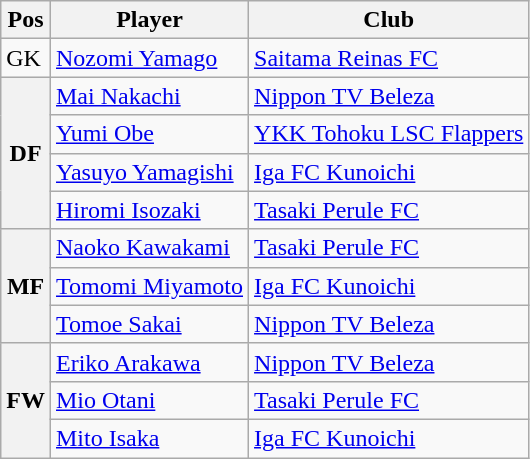<table class="wikitable">
<tr>
<th>Pos</th>
<th>Player</th>
<th>Club</th>
</tr>
<tr>
<td>GK</td>
<td> <a href='#'>Nozomi Yamago</a></td>
<td><a href='#'>Saitama Reinas FC</a></td>
</tr>
<tr>
<th rowspan=4>DF</th>
<td> <a href='#'>Mai Nakachi</a></td>
<td><a href='#'>Nippon TV Beleza</a></td>
</tr>
<tr>
<td> <a href='#'>Yumi Obe</a></td>
<td><a href='#'>YKK Tohoku LSC Flappers</a></td>
</tr>
<tr>
<td> <a href='#'>Yasuyo Yamagishi</a></td>
<td><a href='#'>Iga FC Kunoichi</a></td>
</tr>
<tr>
<td> <a href='#'>Hiromi Isozaki</a></td>
<td><a href='#'>Tasaki Perule FC</a></td>
</tr>
<tr>
<th rowspan=3>MF</th>
<td> <a href='#'>Naoko Kawakami</a></td>
<td><a href='#'>Tasaki Perule FC</a></td>
</tr>
<tr>
<td> <a href='#'>Tomomi Miyamoto</a></td>
<td><a href='#'>Iga FC Kunoichi</a></td>
</tr>
<tr>
<td> <a href='#'>Tomoe Sakai</a></td>
<td><a href='#'>Nippon TV Beleza</a></td>
</tr>
<tr>
<th rowspan=3>FW</th>
<td> <a href='#'>Eriko Arakawa</a></td>
<td><a href='#'>Nippon TV Beleza</a></td>
</tr>
<tr>
<td> <a href='#'>Mio Otani</a></td>
<td><a href='#'>Tasaki Perule FC</a></td>
</tr>
<tr>
<td> <a href='#'>Mito Isaka</a></td>
<td><a href='#'>Iga FC Kunoichi</a></td>
</tr>
</table>
